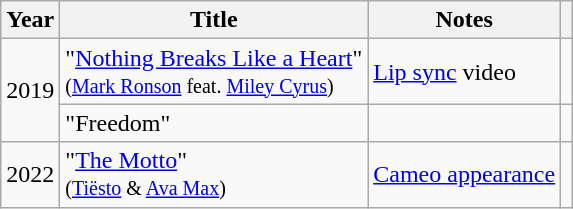<table class="wikitable plainrowheaders sortable">
<tr>
<th>Year</th>
<th>Title</th>
<th scope="col" class="unsortable">Notes</th>
<th style="text-align: center;" class="unsortable"></th>
</tr>
<tr>
<td rowspan ="2">2019</td>
<td>"<a href='#'>Nothing Breaks Like a Heart</a>"<br><small>(<a href='#'>Mark Ronson</a> feat. <a href='#'>Miley Cyrus</a>)</small></td>
<td><a href='#'>Lip sync</a> video</td>
<td style="text-align: center;"></td>
</tr>
<tr>
<td>"Freedom"</td>
<td></td>
<td style="text-align: center;"></td>
</tr>
<tr>
<td rowspan="1">2022</td>
<td>"<a href='#'>The Motto</a>"<br><small>(<a href='#'>Tiësto</a> & <a href='#'>Ava Max</a>)</small></td>
<td><a href='#'>Cameo appearance</a></td>
<td style="text-align: center;"></td>
</tr>
</table>
